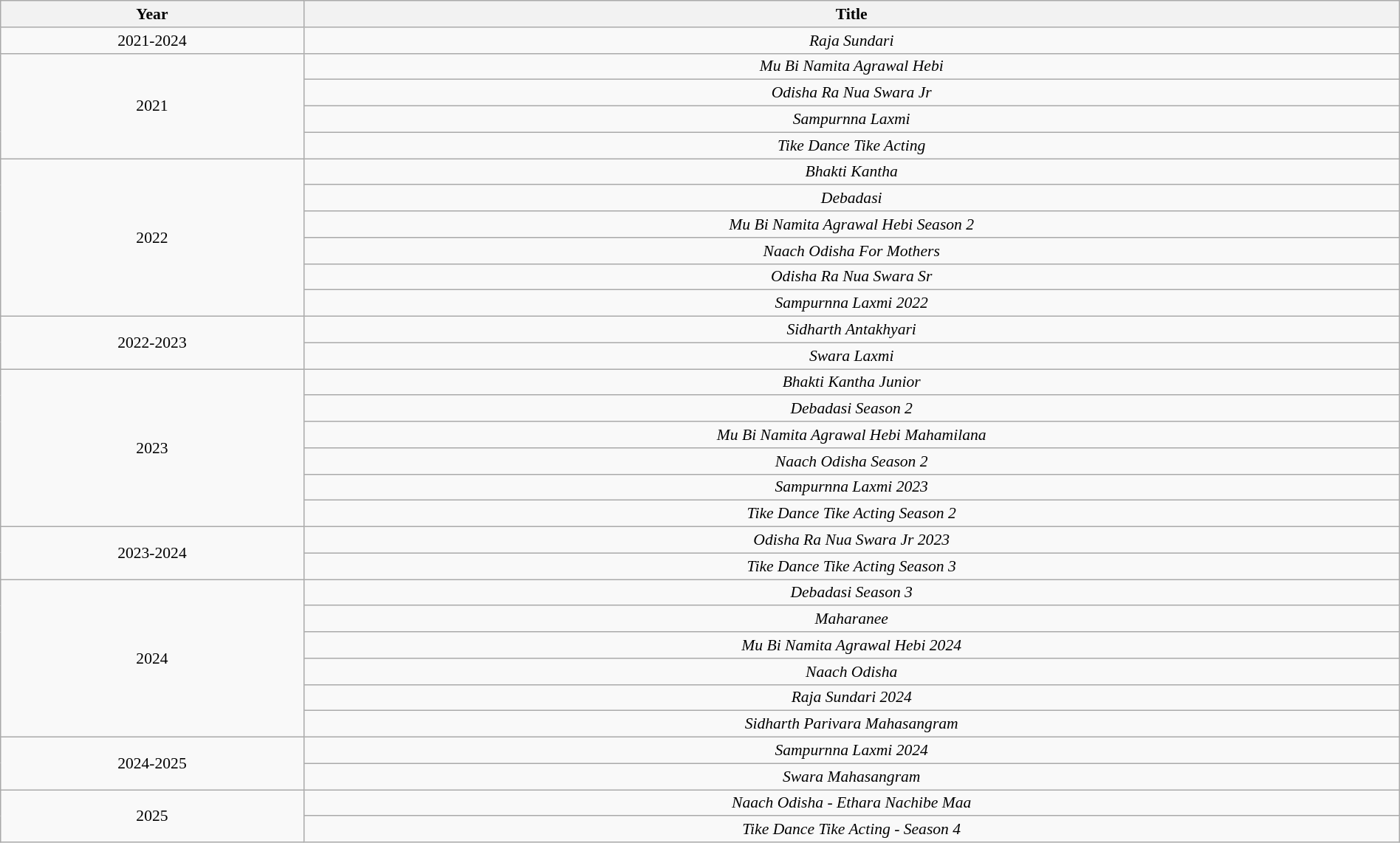<table class="wikitable sortable" style="border-collapse:collapse; font-size: 90%; text-align:center" width="100%">
<tr>
<th>Year</th>
<th>Title</th>
</tr>
<tr>
<td>2021-2024</td>
<td><em>Raja Sundari</em></td>
</tr>
<tr>
<td rowspan="4">2021</td>
<td><em>Mu Bi Namita Agrawal Hebi</em></td>
</tr>
<tr>
<td><em>Odisha Ra Nua Swara Jr</em></td>
</tr>
<tr>
<td><em>Sampurnna Laxmi</em></td>
</tr>
<tr>
<td><em>Tike Dance Tike Acting</em></td>
</tr>
<tr>
<td rowspan="6">2022</td>
<td><em>Bhakti Kantha</em></td>
</tr>
<tr>
<td><em>Debadasi</em></td>
</tr>
<tr>
<td><em>Mu Bi Namita Agrawal Hebi Season 2</em></td>
</tr>
<tr>
<td><em>Naach Odisha For Mothers</em></td>
</tr>
<tr>
<td><em>Odisha Ra Nua Swara Sr</em></td>
</tr>
<tr>
<td><em>Sampurnna Laxmi 2022</em></td>
</tr>
<tr>
<td rowspan="2">2022-2023</td>
<td><em>Sidharth Antakhyari</em></td>
</tr>
<tr>
<td><em>Swara Laxmi</em></td>
</tr>
<tr>
<td rowspan="6">2023</td>
<td><em>Bhakti Kantha Junior</em></td>
</tr>
<tr>
<td><em>Debadasi Season 2</em></td>
</tr>
<tr>
<td><em>Mu Bi Namita Agrawal Hebi Mahamilana</em></td>
</tr>
<tr>
<td><em>Naach Odisha Season 2</em></td>
</tr>
<tr>
<td><em>Sampurnna Laxmi 2023</em></td>
</tr>
<tr>
<td><em>Tike Dance Tike Acting Season 2</em></td>
</tr>
<tr>
<td rowspan="2">2023-2024</td>
<td><em>Odisha Ra Nua Swara Jr 2023</em></td>
</tr>
<tr>
<td><em>Tike Dance Tike Acting Season 3</em></td>
</tr>
<tr>
<td rowspan="6">2024</td>
<td><em>Debadasi Season 3</em></td>
</tr>
<tr>
<td><em>Maharanee</em></td>
</tr>
<tr>
<td><em>Mu Bi Namita Agrawal Hebi 2024</em></td>
</tr>
<tr>
<td><em>Naach Odisha</em></td>
</tr>
<tr>
<td><em>Raja Sundari 2024</em></td>
</tr>
<tr>
<td><em>Sidharth Parivara Mahasangram</em></td>
</tr>
<tr>
<td rowspan="2">2024-2025</td>
<td><em>Sampurnna Laxmi 2024</em></td>
</tr>
<tr>
<td><em>Swara Mahasangram</em></td>
</tr>
<tr>
<td rowspan="3">2025</td>
<td><em>Naach Odisha - Ethara Nachibe Maa</em></td>
</tr>
<tr>
<td><em>Tike Dance Tike Acting - Season 4</em></td>
</tr>
</table>
